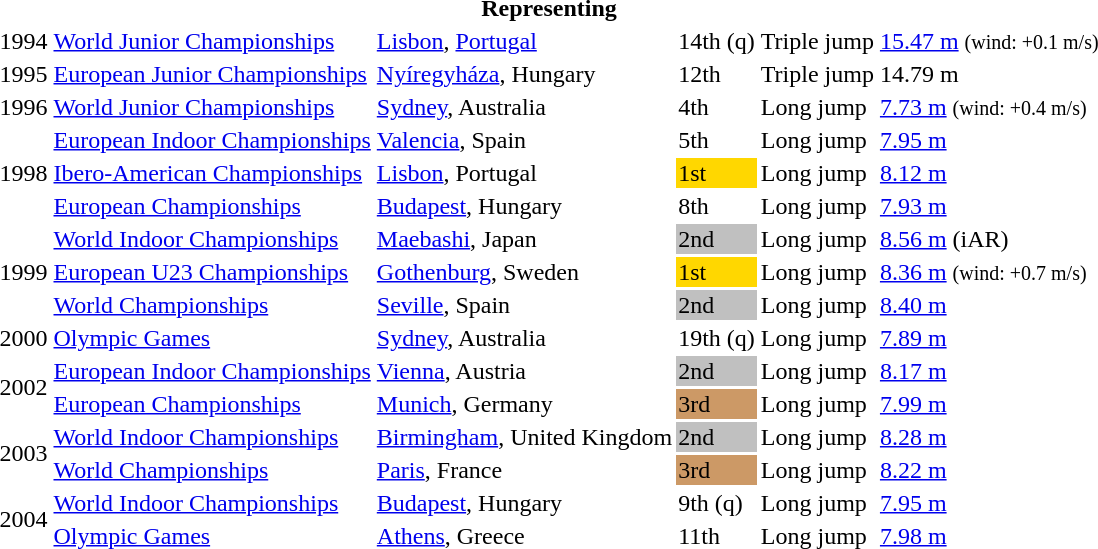<table>
<tr>
<th colspan="6">Representing </th>
</tr>
<tr>
<td>1994</td>
<td><a href='#'>World Junior Championships</a></td>
<td><a href='#'>Lisbon</a>, <a href='#'>Portugal</a></td>
<td>14th (q)</td>
<td>Triple jump</td>
<td><a href='#'>15.47 m</a>  <small>(wind: +0.1 m/s)</small></td>
</tr>
<tr>
<td>1995</td>
<td><a href='#'>European Junior Championships</a></td>
<td><a href='#'>Nyíregyháza</a>, Hungary</td>
<td>12th</td>
<td>Triple jump</td>
<td>14.79 m</td>
</tr>
<tr>
<td>1996</td>
<td><a href='#'>World Junior Championships</a></td>
<td><a href='#'>Sydney</a>, Australia</td>
<td>4th</td>
<td>Long jump</td>
<td><a href='#'>7.73 m</a>  <small>(wind: +0.4 m/s)</small></td>
</tr>
<tr>
<td rowspan=3>1998</td>
<td><a href='#'>European Indoor Championships</a></td>
<td><a href='#'>Valencia</a>, Spain</td>
<td>5th</td>
<td>Long jump</td>
<td><a href='#'>7.95 m</a></td>
</tr>
<tr>
<td><a href='#'>Ibero-American Championships</a></td>
<td><a href='#'>Lisbon</a>, Portugal</td>
<td bgcolor=gold>1st</td>
<td>Long jump</td>
<td><a href='#'>8.12 m</a></td>
</tr>
<tr>
<td><a href='#'>European Championships</a></td>
<td><a href='#'>Budapest</a>, Hungary</td>
<td>8th</td>
<td>Long jump</td>
<td><a href='#'>7.93 m</a></td>
</tr>
<tr>
<td rowspan=3>1999</td>
<td><a href='#'>World Indoor Championships</a></td>
<td><a href='#'>Maebashi</a>, Japan</td>
<td bgcolor=silver>2nd</td>
<td>Long jump</td>
<td><a href='#'>8.56 m</a> (iAR)</td>
</tr>
<tr>
<td><a href='#'>European U23 Championships</a></td>
<td><a href='#'>Gothenburg</a>, Sweden</td>
<td bgcolor=gold>1st</td>
<td>Long jump</td>
<td><a href='#'>8.36 m</a> <small>(wind: +0.7 m/s)</small></td>
</tr>
<tr>
<td><a href='#'>World Championships</a></td>
<td><a href='#'>Seville</a>, Spain</td>
<td bgcolor=silver>2nd</td>
<td>Long jump</td>
<td><a href='#'>8.40 m</a></td>
</tr>
<tr>
<td>2000</td>
<td><a href='#'>Olympic Games</a></td>
<td><a href='#'>Sydney</a>, Australia</td>
<td>19th (q)</td>
<td>Long jump</td>
<td><a href='#'>7.89 m</a></td>
</tr>
<tr>
<td rowspan=2>2002</td>
<td><a href='#'>European Indoor Championships</a></td>
<td><a href='#'>Vienna</a>, Austria</td>
<td bgcolor=silver>2nd</td>
<td>Long jump</td>
<td><a href='#'>8.17 m</a></td>
</tr>
<tr>
<td><a href='#'>European Championships</a></td>
<td><a href='#'>Munich</a>, Germany</td>
<td bgcolor=cc9966>3rd</td>
<td>Long jump</td>
<td><a href='#'>7.99 m</a></td>
</tr>
<tr>
<td rowspan=2>2003</td>
<td><a href='#'>World Indoor Championships</a></td>
<td><a href='#'>Birmingham</a>, United Kingdom</td>
<td bgcolor=silver>2nd</td>
<td>Long jump</td>
<td><a href='#'>8.28 m</a></td>
</tr>
<tr>
<td><a href='#'>World Championships</a></td>
<td><a href='#'>Paris</a>, France</td>
<td bgcolor=cc9966>3rd</td>
<td>Long jump</td>
<td><a href='#'>8.22 m</a></td>
</tr>
<tr>
<td rowspan=2>2004</td>
<td><a href='#'>World Indoor Championships</a></td>
<td><a href='#'>Budapest</a>, Hungary</td>
<td>9th (q)</td>
<td>Long jump</td>
<td><a href='#'>7.95 m</a></td>
</tr>
<tr>
<td><a href='#'>Olympic Games</a></td>
<td><a href='#'>Athens</a>, Greece</td>
<td>11th</td>
<td>Long jump</td>
<td><a href='#'>7.98 m</a></td>
</tr>
</table>
